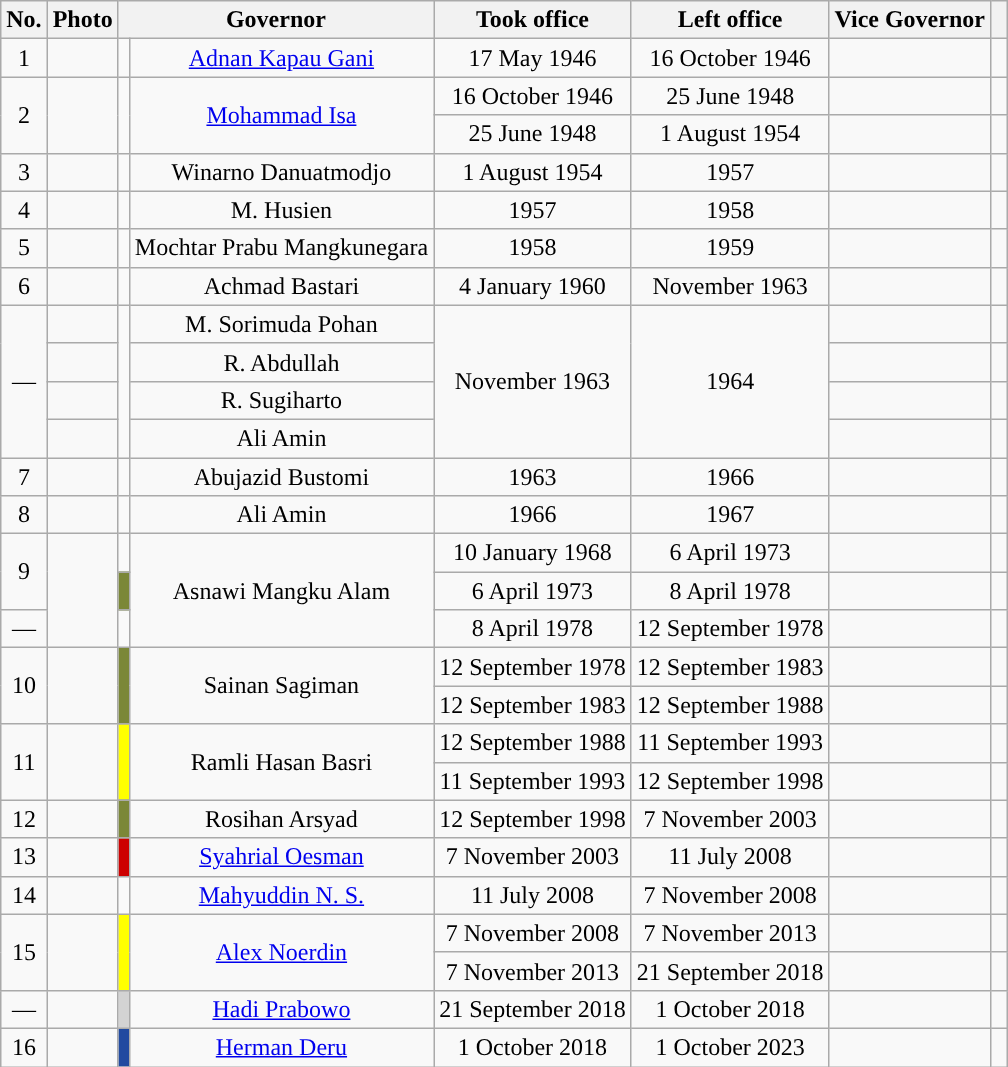<table class="wikitable" style="text-align:center;">
<tr>
<th>No.</th>
<th>Photo</th>
<th colspan="2">Governor</th>
<th>Took office</th>
<th>Left office</th>
<th>Vice Governor</th>
<th></th>
</tr>
<tr>
<td>1</td>
<td></td>
<td></td>
<td><a href='#'>Adnan Kapau Gani</a></td>
<td>17 May 1946</td>
<td>16 October 1946</td>
<td></td>
<td></td>
</tr>
<tr>
<td rowspan="2">2</td>
<td rowspan="2"></td>
<td rowspan="2"></td>
<td rowspan="2"><a href='#'>Mohammad Isa</a></td>
<td>16 October 1946</td>
<td>25 June 1948</td>
<td></td>
<td></td>
</tr>
<tr>
<td>25 June 1948</td>
<td>1 August 1954</td>
<td></td>
<td></td>
</tr>
<tr>
<td>3</td>
<td></td>
<td></td>
<td>Winarno Danuatmodjo</td>
<td>1 August 1954</td>
<td>1957</td>
<td></td>
<td></td>
</tr>
<tr>
<td>4</td>
<td></td>
<td></td>
<td>M. Husien</td>
<td>1957</td>
<td>1958</td>
<td></td>
<td></td>
</tr>
<tr>
<td>5</td>
<td></td>
<td></td>
<td>Mochtar Prabu Mangkunegara</td>
<td>1958</td>
<td>1959</td>
<td></td>
<td></td>
</tr>
<tr>
<td>6</td>
<td></td>
<td></td>
<td>Achmad Bastari</td>
<td>4 January 1960</td>
<td>November 1963</td>
<td></td>
<td> </td>
</tr>
<tr>
<td rowspan="4">—</td>
<td></td>
<td rowspan="4"></td>
<td>M. Sorimuda Pohan</td>
<td rowspan="4">November 1963</td>
<td rowspan="4">1964</td>
<td></td>
<td></td>
</tr>
<tr>
<td></td>
<td>R. Abdullah</td>
<td></td>
<td></td>
</tr>
<tr>
<td></td>
<td>R. Sugiharto</td>
<td></td>
<td></td>
</tr>
<tr>
<td></td>
<td>Ali Amin</td>
<td></td>
<td></td>
</tr>
<tr>
<td>7</td>
<td></td>
<td></td>
<td>Abujazid Bustomi</td>
<td>1963</td>
<td>1966</td>
<td></td>
<td></td>
</tr>
<tr>
<td>8</td>
<td></td>
<td></td>
<td>Ali Amin</td>
<td>1966</td>
<td>1967</td>
<td></td>
<td> </td>
</tr>
<tr>
<td rowspan="2">9</td>
<td rowspan="3"></td>
<td></td>
<td rowspan="3">Asnawi Mangku Alam</td>
<td>10 January 1968</td>
<td>6 April 1973</td>
<td></td>
<td></td>
</tr>
<tr>
<td bgcolor="#7B8738"></td>
<td>6 April 1973</td>
<td>8 April 1978</td>
<td></td>
<td></td>
</tr>
<tr>
<td>—</td>
<td></td>
<td>8 April 1978</td>
<td>12 September 1978</td>
<td></td>
<td></td>
</tr>
<tr>
<td rowspan="2">10</td>
<td rowspan="2"></td>
<td rowspan="2" bgcolor="#7B8738"></td>
<td rowspan="2">Sainan Sagiman</td>
<td>12 September 1978</td>
<td>12 September 1983</td>
<td></td>
<td></td>
</tr>
<tr>
<td>12 September 1983</td>
<td>12 September 1988</td>
<td></td>
<td></td>
</tr>
<tr>
<td rowspan="2">11</td>
<td rowspan="2"></td>
<td rowspan="2" bgcolor="#ffff00"></td>
<td rowspan="2">Ramli Hasan Basri</td>
<td>12 September 1988</td>
<td>11 September 1993</td>
<td></td>
<td></td>
</tr>
<tr>
<td>11 September 1993</td>
<td>12 September 1998</td>
<td></td>
<td></td>
</tr>
<tr>
<td>12</td>
<td></td>
<td bgcolor="#7B8738"></td>
<td>Rosihan Arsyad</td>
<td>12 September 1998</td>
<td>7 November 2003</td>
<td></td>
<td> </td>
</tr>
<tr>
<td>13</td>
<td></td>
<td bgcolor="#cd0000"></td>
<td><a href='#'>Syahrial Oesman</a></td>
<td>7 November 2003</td>
<td>11 July 2008</td>
<td></td>
<td></td>
</tr>
<tr>
<td>14</td>
<td></td>
<td></td>
<td><a href='#'>Mahyuddin N. S.</a></td>
<td>11 July 2008</td>
<td>7 November 2008</td>
<td></td>
<td> </td>
</tr>
<tr>
<td rowspan="2">15</td>
<td rowspan="2"></td>
<td rowspan="2" bgcolor="#ffff00"></td>
<td rowspan="2"><a href='#'>Alex Noerdin</a></td>
<td>7 November 2008</td>
<td>7 November 2013</td>
<td></td>
<td></td>
</tr>
<tr>
<td>7 November 2013</td>
<td>21 September 2018</td>
<td></td>
<td></td>
</tr>
<tr>
<td>—</td>
<td></td>
<td bgcolor="#d3d3d3"></td>
<td><a href='#'>Hadi Prabowo</a></td>
<td>21 September 2018</td>
<td>1 October 2018</td>
<td></td>
<td></td>
</tr>
<tr>
<td>16</td>
<td></td>
<td bgcolor="#214aa0"></td>
<td><a href='#'>Herman Deru</a></td>
<td>1 October 2018</td>
<td>1 October 2023</td>
<td></td>
<td></td>
</tr>
</table>
